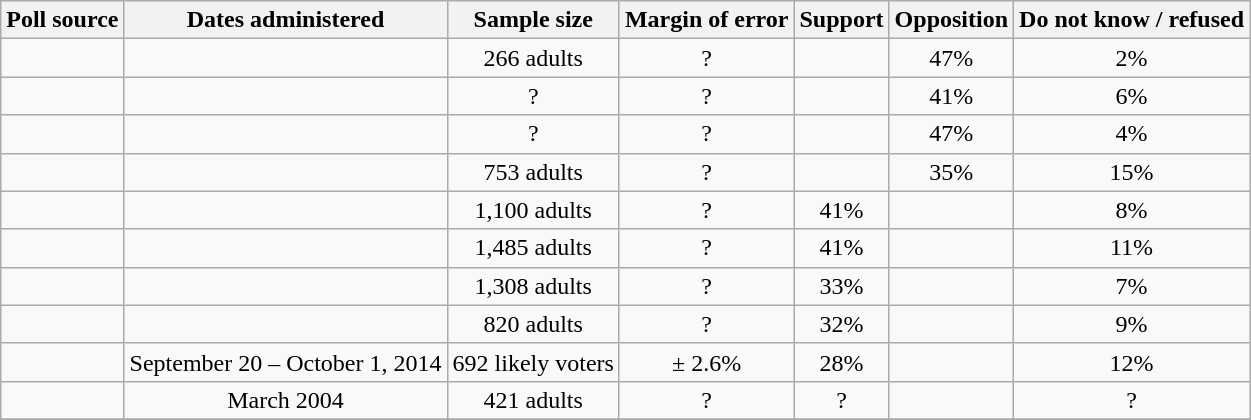<table class="wikitable" style="text-align: center">
<tr>
<th>Poll source</th>
<th>Dates administered</th>
<th>Sample size</th>
<th>Margin of error</th>
<th>Support</th>
<th>Opposition</th>
<th>Do not know / refused</th>
</tr>
<tr>
<td></td>
<td></td>
<td>266 adults</td>
<td>?</td>
<td></td>
<td>47%</td>
<td>2%</td>
</tr>
<tr>
<td></td>
<td></td>
<td>?</td>
<td>?</td>
<td></td>
<td>41%</td>
<td>6%</td>
</tr>
<tr>
<td></td>
<td></td>
<td>?</td>
<td>?</td>
<td></td>
<td>47%</td>
<td>4%</td>
</tr>
<tr>
<td></td>
<td></td>
<td>753 adults</td>
<td>?</td>
<td></td>
<td>35%</td>
<td>15%</td>
</tr>
<tr>
<td></td>
<td></td>
<td>1,100 adults</td>
<td>?</td>
<td>41%</td>
<td></td>
<td>8%</td>
</tr>
<tr>
<td></td>
<td></td>
<td>1,485 adults</td>
<td>?</td>
<td>41%</td>
<td></td>
<td>11%</td>
</tr>
<tr>
<td></td>
<td></td>
<td>1,308 adults</td>
<td>?</td>
<td>33%</td>
<td></td>
<td>7%</td>
</tr>
<tr>
<td></td>
<td></td>
<td>820 adults</td>
<td>?</td>
<td>32%</td>
<td></td>
<td>9%</td>
</tr>
<tr>
<td align></td>
<td>September 20 – October 1, 2014</td>
<td>692 likely voters</td>
<td>± 2.6%</td>
<td>28%</td>
<td></td>
<td>12%</td>
</tr>
<tr>
<td></td>
<td>March 2004</td>
<td>421 adults</td>
<td>?</td>
<td>?</td>
<td></td>
<td>?</td>
</tr>
<tr>
</tr>
</table>
